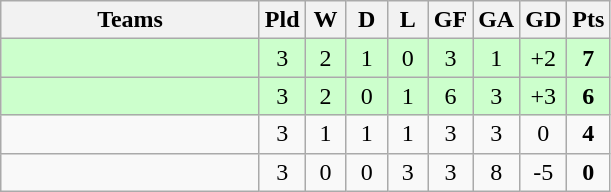<table class="wikitable" style="text-align: center;">
<tr>
<th width=165>Teams</th>
<th width=20>Pld</th>
<th width=20>W</th>
<th width=20>D</th>
<th width=20>L</th>
<th width=20>GF</th>
<th width=20>GA</th>
<th width=20>GD</th>
<th width=20>Pts</th>
</tr>
<tr align=center style="background:#ccffcc;">
<td style="text-align:left;"></td>
<td>3</td>
<td>2</td>
<td>1</td>
<td>0</td>
<td>3</td>
<td>1</td>
<td>+2</td>
<td><strong>7</strong></td>
</tr>
<tr align=center style="background:#ccffcc;">
<td style="text-align:left;"></td>
<td>3</td>
<td>2</td>
<td>0</td>
<td>1</td>
<td>6</td>
<td>3</td>
<td>+3</td>
<td><strong>6</strong></td>
</tr>
<tr align=center>
<td style="text-align:left;"></td>
<td>3</td>
<td>1</td>
<td>1</td>
<td>1</td>
<td>3</td>
<td>3</td>
<td>0</td>
<td><strong>4</strong></td>
</tr>
<tr align=center>
<td style="text-align:left;"></td>
<td>3</td>
<td>0</td>
<td>0</td>
<td>3</td>
<td>3</td>
<td>8</td>
<td>-5</td>
<td><strong>0</strong></td>
</tr>
</table>
